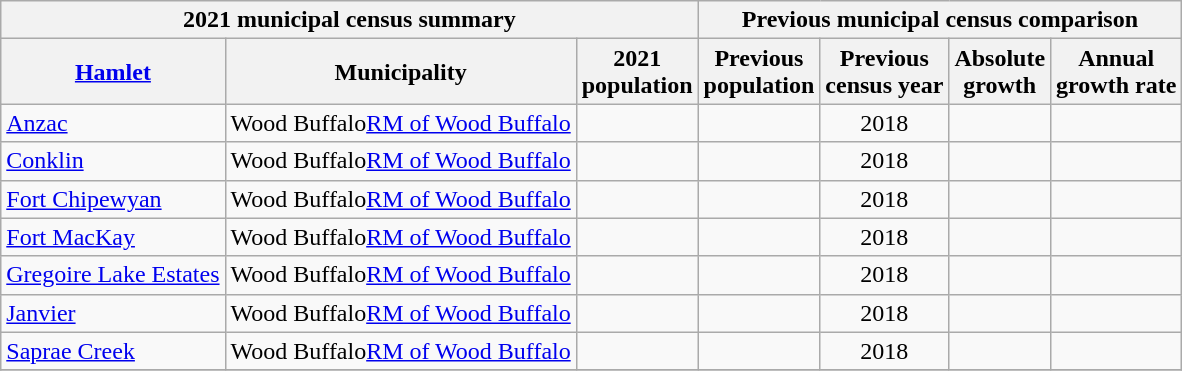<table class="wikitable sortable">
<tr>
<th colspan=3 class=unsortable>2021 municipal census summary</th>
<th colspan=4 class=unsortable>Previous municipal census comparison</th>
</tr>
<tr>
<th><a href='#'>Hamlet</a></th>
<th>Municipality</th>
<th>2021<br>population</th>
<th>Previous<br>population</th>
<th>Previous<br>census year</th>
<th>Absolute<br>growth</th>
<th>Annual<br>growth rate</th>
</tr>
<tr>
<td><a href='#'>Anzac</a></td>
<td><span>Wood Buffalo</span><a href='#'>RM of Wood Buffalo</a></td>
<td align=center></td>
<td align=center></td>
<td align=center>2018</td>
<td align=center></td>
<td align=center></td>
</tr>
<tr>
<td><a href='#'>Conklin</a></td>
<td><span>Wood Buffalo</span><a href='#'>RM of Wood Buffalo</a></td>
<td align=center></td>
<td align=center></td>
<td align=center>2018</td>
<td align=center></td>
<td align=center></td>
</tr>
<tr>
<td><a href='#'>Fort Chipewyan</a></td>
<td><span>Wood Buffalo</span><a href='#'>RM of Wood Buffalo</a></td>
<td align=center></td>
<td align=center></td>
<td align=center>2018</td>
<td align=center></td>
<td align=center></td>
</tr>
<tr>
<td><a href='#'>Fort MacKay</a></td>
<td><span>Wood Buffalo</span><a href='#'>RM of Wood Buffalo</a></td>
<td align=center></td>
<td align=center></td>
<td align=center>2018</td>
<td align=center></td>
<td align=center></td>
</tr>
<tr>
<td><a href='#'>Gregoire Lake Estates</a></td>
<td><span>Wood Buffalo</span><a href='#'>RM of Wood Buffalo</a></td>
<td align=center></td>
<td align=center></td>
<td align=center>2018</td>
<td align=center></td>
<td align=center></td>
</tr>
<tr>
<td><a href='#'>Janvier</a></td>
<td><span>Wood Buffalo</span><a href='#'>RM of Wood Buffalo</a></td>
<td align=center></td>
<td align=center></td>
<td align=center>2018</td>
<td align=center></td>
<td align=center></td>
</tr>
<tr>
<td><a href='#'>Saprae Creek</a></td>
<td><span>Wood Buffalo</span><a href='#'>RM of Wood Buffalo</a></td>
<td align=center></td>
<td align=center></td>
<td align=center>2018</td>
<td align=center></td>
<td align=center></td>
</tr>
<tr>
</tr>
</table>
